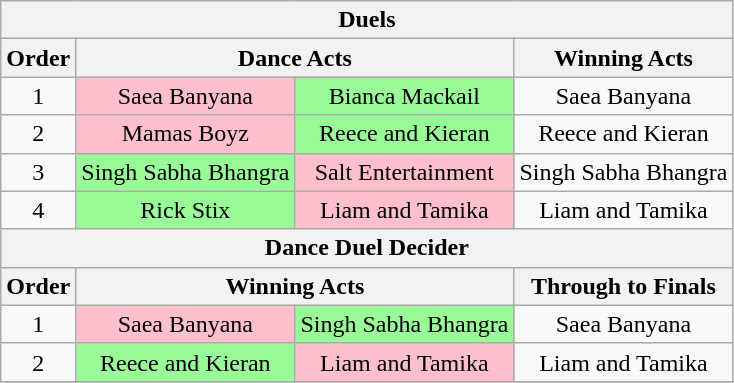<table class="wikitable" style="text-align:center;">
<tr>
<th colspan="4">Duels</th>
</tr>
<tr>
<th>Order</th>
<th colspan="2">Dance Acts</th>
<th>Winning Acts</th>
</tr>
<tr>
<td>1</td>
<td style="background:pink">Saea Banyana</td>
<td style="background:palegreen">Bianca Mackail</td>
<td>Saea Banyana</td>
</tr>
<tr>
<td>2</td>
<td style="background:pink">Mamas Boyz</td>
<td style="background:palegreen">Reece and Kieran</td>
<td>Reece and Kieran</td>
</tr>
<tr>
<td>3</td>
<td style="background:palegreen">Singh Sabha Bhangra</td>
<td style="background:pink">Salt Entertainment</td>
<td>Singh Sabha Bhangra</td>
</tr>
<tr>
<td>4</td>
<td style="background:palegreen">Rick Stix</td>
<td style="background:pink">Liam and Tamika</td>
<td>Liam and Tamika</td>
</tr>
<tr>
<th colspan="4">Dance Duel Decider</th>
</tr>
<tr>
<th>Order</th>
<th colspan="2">Winning Acts</th>
<th>Through to Finals</th>
</tr>
<tr>
<td>1</td>
<td style="background:pink">Saea Banyana</td>
<td style="background:palegreen">Singh Sabha Bhangra</td>
<td>Saea Banyana</td>
</tr>
<tr>
<td>2</td>
<td style="background:palegreen">Reece and Kieran</td>
<td style="background:pink">Liam and Tamika</td>
<td>Liam and Tamika</td>
</tr>
<tr>
</tr>
</table>
